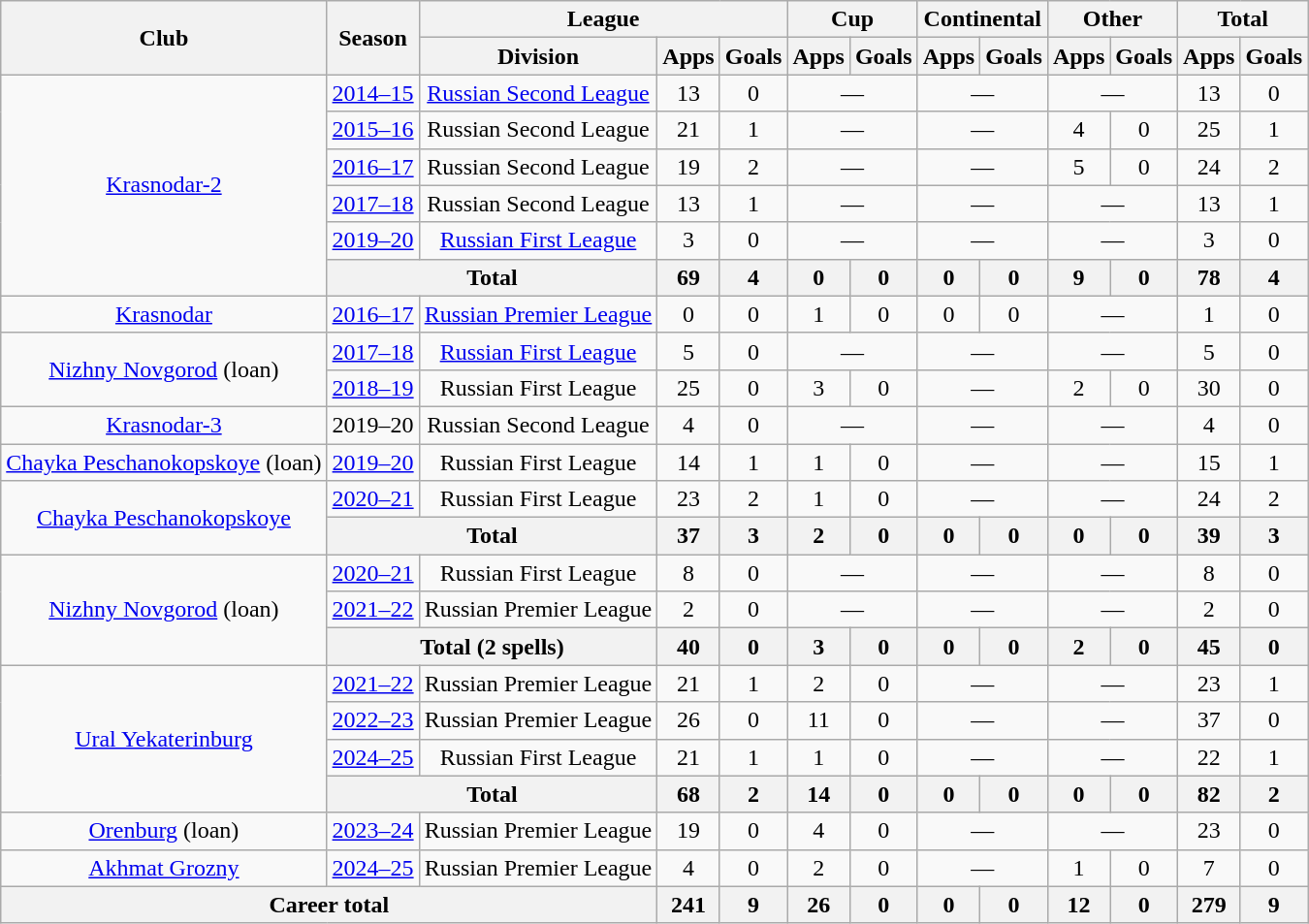<table class="wikitable" style="text-align: center;">
<tr>
<th rowspan=2>Club</th>
<th rowspan=2>Season</th>
<th colspan=3>League</th>
<th colspan=2>Cup</th>
<th colspan=2>Continental</th>
<th colspan=2>Other</th>
<th colspan=2>Total</th>
</tr>
<tr>
<th>Division</th>
<th>Apps</th>
<th>Goals</th>
<th>Apps</th>
<th>Goals</th>
<th>Apps</th>
<th>Goals</th>
<th>Apps</th>
<th>Goals</th>
<th>Apps</th>
<th>Goals</th>
</tr>
<tr>
<td rowspan="6"><a href='#'>Krasnodar-2</a></td>
<td><a href='#'>2014–15</a></td>
<td><a href='#'>Russian Second League</a></td>
<td>13</td>
<td>0</td>
<td colspan=2>—</td>
<td colspan=2>—</td>
<td colspan=2>—</td>
<td>13</td>
<td>0</td>
</tr>
<tr>
<td><a href='#'>2015–16</a></td>
<td>Russian Second League</td>
<td>21</td>
<td>1</td>
<td colspan=2>—</td>
<td colspan=2>—</td>
<td>4</td>
<td>0</td>
<td>25</td>
<td>1</td>
</tr>
<tr>
<td><a href='#'>2016–17</a></td>
<td>Russian Second League</td>
<td>19</td>
<td>2</td>
<td colspan=2>—</td>
<td colspan=2>—</td>
<td>5</td>
<td>0</td>
<td>24</td>
<td>2</td>
</tr>
<tr>
<td><a href='#'>2017–18</a></td>
<td>Russian Second League</td>
<td>13</td>
<td>1</td>
<td colspan=2>—</td>
<td colspan=2>—</td>
<td colspan=2>—</td>
<td>13</td>
<td>1</td>
</tr>
<tr>
<td><a href='#'>2019–20</a></td>
<td><a href='#'>Russian First League</a></td>
<td>3</td>
<td>0</td>
<td colspan=2>—</td>
<td colspan=2>—</td>
<td colspan=2>—</td>
<td>3</td>
<td>0</td>
</tr>
<tr>
<th colspan=2>Total</th>
<th>69</th>
<th>4</th>
<th>0</th>
<th>0</th>
<th>0</th>
<th>0</th>
<th>9</th>
<th>0</th>
<th>78</th>
<th>4</th>
</tr>
<tr>
<td><a href='#'>Krasnodar</a></td>
<td><a href='#'>2016–17</a></td>
<td><a href='#'>Russian Premier League</a></td>
<td>0</td>
<td>0</td>
<td>1</td>
<td>0</td>
<td>0</td>
<td>0</td>
<td colspan=2>—</td>
<td>1</td>
<td>0</td>
</tr>
<tr>
<td rowspan="2"><a href='#'>Nizhny Novgorod</a> (loan)</td>
<td><a href='#'>2017–18</a></td>
<td><a href='#'>Russian First League</a></td>
<td>5</td>
<td>0</td>
<td colspan=2>—</td>
<td colspan=2>—</td>
<td colspan=2>—</td>
<td>5</td>
<td>0</td>
</tr>
<tr>
<td><a href='#'>2018–19</a></td>
<td>Russian First League</td>
<td>25</td>
<td>0</td>
<td>3</td>
<td>0</td>
<td colspan=2>—</td>
<td>2</td>
<td>0</td>
<td>30</td>
<td>0</td>
</tr>
<tr>
<td><a href='#'>Krasnodar-3</a></td>
<td>2019–20</td>
<td>Russian Second League</td>
<td>4</td>
<td>0</td>
<td colspan=2>—</td>
<td colspan=2>—</td>
<td colspan=2>—</td>
<td>4</td>
<td>0</td>
</tr>
<tr>
<td><a href='#'>Chayka Peschanokopskoye</a> (loan)</td>
<td><a href='#'>2019–20</a></td>
<td>Russian First League</td>
<td>14</td>
<td>1</td>
<td>1</td>
<td>0</td>
<td colspan=2>—</td>
<td colspan=2>—</td>
<td>15</td>
<td>1</td>
</tr>
<tr>
<td rowspan="2"><a href='#'>Chayka Peschanokopskoye</a></td>
<td><a href='#'>2020–21</a></td>
<td>Russian First League</td>
<td>23</td>
<td>2</td>
<td>1</td>
<td>0</td>
<td colspan=2>—</td>
<td colspan=2>—</td>
<td>24</td>
<td>2</td>
</tr>
<tr>
<th colspan=2>Total</th>
<th>37</th>
<th>3</th>
<th>2</th>
<th>0</th>
<th>0</th>
<th>0</th>
<th>0</th>
<th>0</th>
<th>39</th>
<th>3</th>
</tr>
<tr>
<td rowspan="3"><a href='#'>Nizhny Novgorod</a> (loan)</td>
<td><a href='#'>2020–21</a></td>
<td>Russian First League</td>
<td>8</td>
<td>0</td>
<td colspan=2>—</td>
<td colspan=2>—</td>
<td colspan=2>—</td>
<td>8</td>
<td>0</td>
</tr>
<tr>
<td><a href='#'>2021–22</a></td>
<td>Russian Premier League</td>
<td>2</td>
<td>0</td>
<td colspan=2>—</td>
<td colspan=2>—</td>
<td colspan=2>—</td>
<td>2</td>
<td>0</td>
</tr>
<tr>
<th colspan=2>Total (2 spells)</th>
<th>40</th>
<th>0</th>
<th>3</th>
<th>0</th>
<th>0</th>
<th>0</th>
<th>2</th>
<th>0</th>
<th>45</th>
<th>0</th>
</tr>
<tr>
<td rowspan="4"><a href='#'>Ural Yekaterinburg</a></td>
<td><a href='#'>2021–22</a></td>
<td>Russian Premier League</td>
<td>21</td>
<td>1</td>
<td>2</td>
<td>0</td>
<td colspan=2>—</td>
<td colspan=2>—</td>
<td>23</td>
<td>1</td>
</tr>
<tr>
<td><a href='#'>2022–23</a></td>
<td>Russian Premier League</td>
<td>26</td>
<td>0</td>
<td>11</td>
<td>0</td>
<td colspan=2>—</td>
<td colspan=2>—</td>
<td>37</td>
<td>0</td>
</tr>
<tr>
<td><a href='#'>2024–25</a></td>
<td>Russian First League</td>
<td>21</td>
<td>1</td>
<td>1</td>
<td>0</td>
<td colspan=2>—</td>
<td colspan=2>—</td>
<td>22</td>
<td>1</td>
</tr>
<tr>
<th colspan=2>Total</th>
<th>68</th>
<th>2</th>
<th>14</th>
<th>0</th>
<th>0</th>
<th>0</th>
<th>0</th>
<th>0</th>
<th>82</th>
<th>2</th>
</tr>
<tr>
<td><a href='#'>Orenburg</a> (loan)</td>
<td><a href='#'>2023–24</a></td>
<td>Russian Premier League</td>
<td>19</td>
<td>0</td>
<td>4</td>
<td>0</td>
<td colspan="2">—</td>
<td colspan="2">—</td>
<td>23</td>
<td>0</td>
</tr>
<tr>
<td><a href='#'>Akhmat Grozny</a></td>
<td><a href='#'>2024–25</a></td>
<td>Russian Premier League</td>
<td>4</td>
<td>0</td>
<td>2</td>
<td>0</td>
<td colspan=2>—</td>
<td>1</td>
<td>0</td>
<td>7</td>
<td>0</td>
</tr>
<tr>
<th colspan=3>Career total</th>
<th>241</th>
<th>9</th>
<th>26</th>
<th>0</th>
<th>0</th>
<th>0</th>
<th>12</th>
<th>0</th>
<th>279</th>
<th>9</th>
</tr>
</table>
